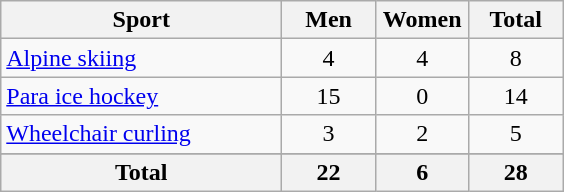<table class="wikitable sortable" style="text-align:center;">
<tr>
<th width=180>Sport</th>
<th width=55>Men</th>
<th width=55>Women</th>
<th width=55>Total</th>
</tr>
<tr>
<td align=left><a href='#'>Alpine skiing</a></td>
<td>4</td>
<td>4</td>
<td>8</td>
</tr>
<tr>
<td align=left><a href='#'>Para ice hockey</a></td>
<td>15</td>
<td>0</td>
<td>14</td>
</tr>
<tr>
<td align=left><a href='#'>Wheelchair curling</a></td>
<td>3</td>
<td>2</td>
<td>5</td>
</tr>
<tr>
</tr>
<tr>
<th>Total</th>
<th>22</th>
<th>6</th>
<th>28</th>
</tr>
</table>
